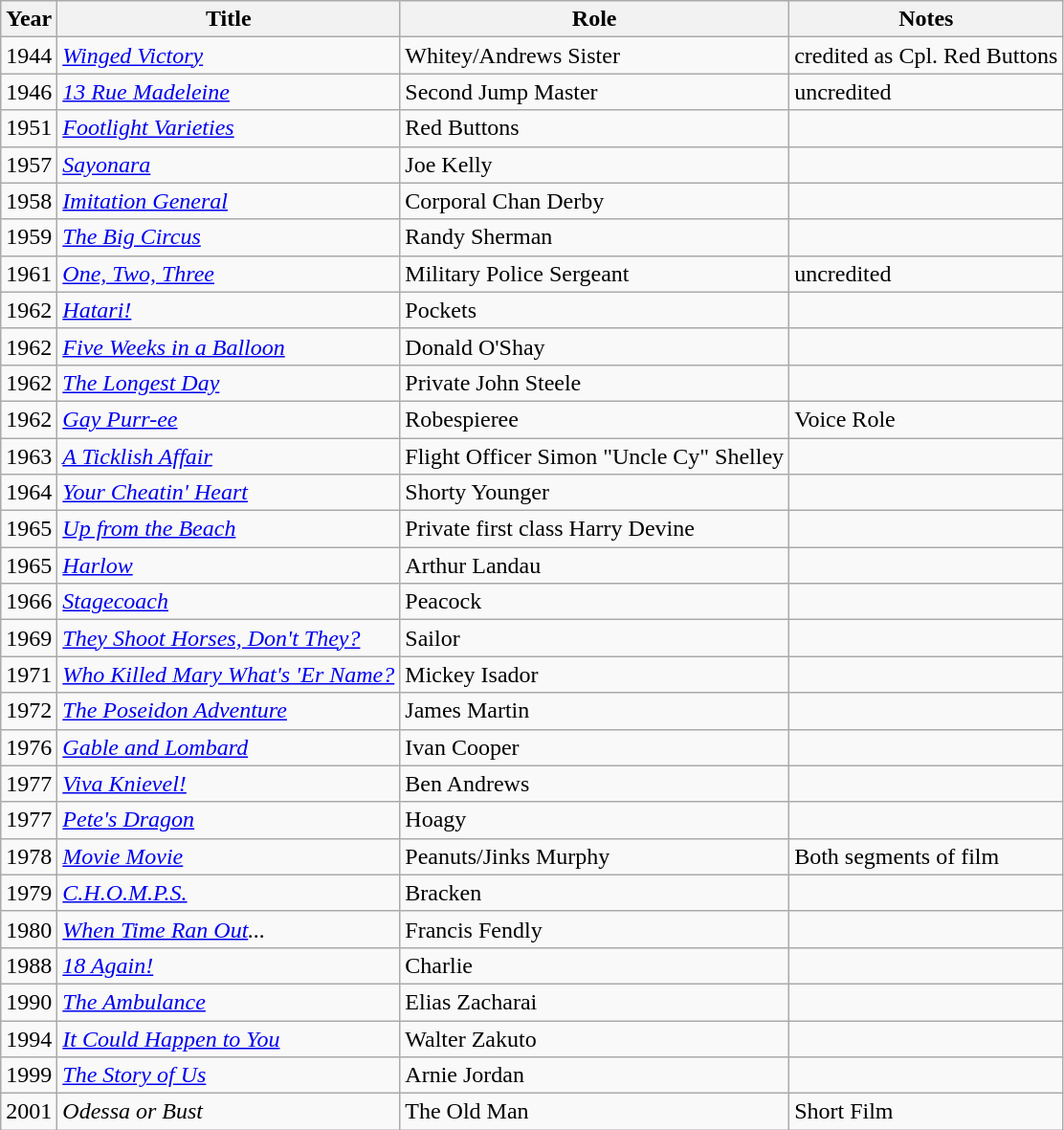<table class="wikitable">
<tr>
<th>Year</th>
<th>Title</th>
<th>Role</th>
<th>Notes</th>
</tr>
<tr>
<td>1944</td>
<td><em><a href='#'>Winged Victory</a></em></td>
<td>Whitey/Andrews Sister</td>
<td>credited as Cpl. Red Buttons</td>
</tr>
<tr>
<td>1946</td>
<td><em><a href='#'>13 Rue Madeleine</a></em></td>
<td>Second Jump Master</td>
<td>uncredited</td>
</tr>
<tr>
<td>1951</td>
<td><em><a href='#'>Footlight Varieties</a></em></td>
<td>Red Buttons</td>
<td></td>
</tr>
<tr>
<td>1957</td>
<td><em><a href='#'>Sayonara</a></em></td>
<td>Joe Kelly</td>
<td></td>
</tr>
<tr>
<td>1958</td>
<td><em><a href='#'>Imitation General</a></em></td>
<td>Corporal Chan Derby</td>
<td></td>
</tr>
<tr>
<td>1959</td>
<td><em><a href='#'>The Big Circus</a></em></td>
<td>Randy Sherman</td>
<td></td>
</tr>
<tr>
<td>1961</td>
<td><em><a href='#'>One, Two, Three</a></em></td>
<td>Military Police Sergeant</td>
<td>uncredited</td>
</tr>
<tr>
<td>1962</td>
<td><em><a href='#'>Hatari!</a></em></td>
<td>Pockets</td>
<td></td>
</tr>
<tr>
<td>1962</td>
<td><em><a href='#'>Five Weeks in a Balloon</a></em></td>
<td>Donald O'Shay</td>
<td></td>
</tr>
<tr>
<td>1962</td>
<td><em><a href='#'>The Longest Day</a></em></td>
<td>Private John Steele</td>
<td></td>
</tr>
<tr>
<td>1962</td>
<td><em><a href='#'>Gay Purr-ee</a></em></td>
<td>Robespieree</td>
<td>Voice Role</td>
</tr>
<tr>
<td>1963</td>
<td><em><a href='#'>A Ticklish Affair</a></em></td>
<td>Flight Officer Simon "Uncle Cy" Shelley</td>
<td></td>
</tr>
<tr>
<td>1964</td>
<td><em><a href='#'>Your Cheatin' Heart</a></em></td>
<td>Shorty Younger</td>
<td></td>
</tr>
<tr>
<td>1965</td>
<td><em><a href='#'>Up from the Beach</a></em></td>
<td>Private first class Harry Devine</td>
<td></td>
</tr>
<tr>
<td>1965</td>
<td><em><a href='#'>Harlow</a></em></td>
<td>Arthur Landau</td>
<td></td>
</tr>
<tr>
<td>1966</td>
<td><em><a href='#'>Stagecoach</a></em></td>
<td>Peacock</td>
<td></td>
</tr>
<tr>
<td>1969</td>
<td><em><a href='#'>They Shoot Horses, Don't They?</a></em></td>
<td>Sailor</td>
<td></td>
</tr>
<tr>
<td>1971</td>
<td><em><a href='#'>Who Killed Mary What's 'Er Name?</a></em></td>
<td>Mickey Isador</td>
<td></td>
</tr>
<tr>
<td>1972</td>
<td><em><a href='#'>The Poseidon Adventure</a></em></td>
<td>James Martin</td>
<td></td>
</tr>
<tr>
<td>1976</td>
<td><em><a href='#'>Gable and Lombard</a></em></td>
<td>Ivan Cooper</td>
<td></td>
</tr>
<tr>
<td>1977</td>
<td><em><a href='#'>Viva Knievel!</a></em></td>
<td>Ben Andrews</td>
<td></td>
</tr>
<tr>
<td>1977</td>
<td><em><a href='#'>Pete's Dragon</a></em></td>
<td>Hoagy</td>
<td></td>
</tr>
<tr>
<td>1978</td>
<td><em><a href='#'>Movie Movie</a></em></td>
<td>Peanuts/Jinks Murphy</td>
<td>Both segments of film</td>
</tr>
<tr>
<td>1979</td>
<td><em><a href='#'>C.H.O.M.P.S.</a></em></td>
<td>Bracken</td>
<td></td>
</tr>
<tr>
<td>1980</td>
<td><em><a href='#'>When Time Ran Out</a>...</em></td>
<td>Francis Fendly</td>
<td></td>
</tr>
<tr>
<td>1988</td>
<td><em><a href='#'>18 Again!</a></em></td>
<td>Charlie</td>
<td></td>
</tr>
<tr>
<td>1990</td>
<td><em><a href='#'>The Ambulance</a></em></td>
<td>Elias Zacharai</td>
<td></td>
</tr>
<tr>
<td>1994</td>
<td><em><a href='#'>It Could Happen to You</a></em></td>
<td>Walter Zakuto</td>
<td></td>
</tr>
<tr>
<td>1999</td>
<td><em><a href='#'>The Story of Us</a></em></td>
<td>Arnie Jordan</td>
<td></td>
</tr>
<tr>
<td>2001</td>
<td><em>Odessa or Bust</em></td>
<td>The Old Man</td>
<td>Short Film</td>
</tr>
</table>
